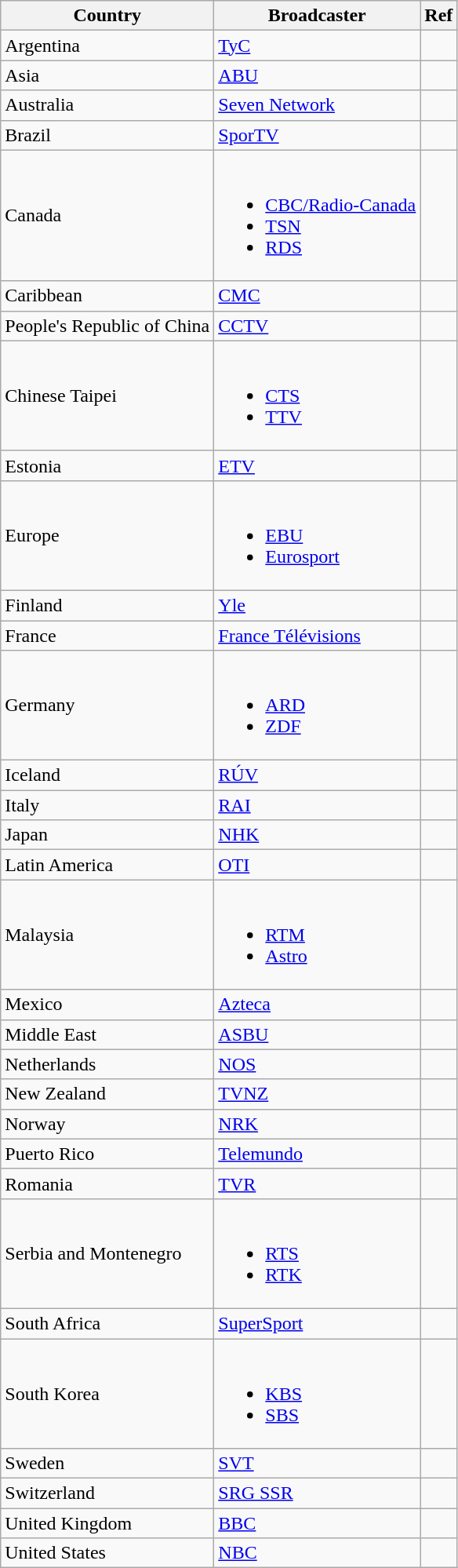<table class="wikitable">
<tr>
<th>Country</th>
<th>Broadcaster</th>
<th>Ref</th>
</tr>
<tr>
<td>Argentina</td>
<td><a href='#'>TyC</a></td>
<td></td>
</tr>
<tr>
<td>Asia</td>
<td><a href='#'>ABU</a></td>
<td></td>
</tr>
<tr>
<td>Australia</td>
<td><a href='#'>Seven Network</a></td>
<td></td>
</tr>
<tr>
<td>Brazil</td>
<td><a href='#'>SporTV</a></td>
<td></td>
</tr>
<tr>
<td>Canada</td>
<td><br><ul><li><a href='#'>CBC/Radio-Canada</a></li><li><a href='#'>TSN</a></li><li><a href='#'>RDS</a></li></ul></td>
<td></td>
</tr>
<tr>
<td>Caribbean</td>
<td><a href='#'>CMC</a></td>
<td></td>
</tr>
<tr>
<td>People's Republic of China</td>
<td><a href='#'>CCTV</a></td>
<td></td>
</tr>
<tr>
<td>Chinese Taipei</td>
<td><br><ul><li><a href='#'>CTS</a></li><li><a href='#'>TTV</a></li></ul></td>
<td></td>
</tr>
<tr>
<td>Estonia</td>
<td><a href='#'>ETV</a></td>
<td></td>
</tr>
<tr>
<td>Europe</td>
<td><br><ul><li><a href='#'>EBU</a></li><li><a href='#'>Eurosport</a></li></ul></td>
<td></td>
</tr>
<tr>
<td>Finland</td>
<td><a href='#'>Yle</a></td>
<td></td>
</tr>
<tr>
<td>France</td>
<td><a href='#'>France Télévisions</a></td>
<td></td>
</tr>
<tr>
<td>Germany</td>
<td><br><ul><li><a href='#'>ARD</a></li><li><a href='#'>ZDF</a></li></ul></td>
<td></td>
</tr>
<tr>
<td>Iceland</td>
<td><a href='#'>RÚV</a></td>
<td></td>
</tr>
<tr>
<td>Italy</td>
<td><a href='#'>RAI</a></td>
<td></td>
</tr>
<tr>
<td>Japan</td>
<td><a href='#'>NHK</a></td>
<td></td>
</tr>
<tr>
<td>Latin America</td>
<td><a href='#'>OTI</a></td>
<td></td>
</tr>
<tr>
<td>Malaysia</td>
<td><br><ul><li><a href='#'>RTM</a></li><li><a href='#'>Astro</a></li></ul></td>
<td></td>
</tr>
<tr>
<td>Mexico</td>
<td><a href='#'>Azteca</a></td>
<td></td>
</tr>
<tr>
<td>Middle East</td>
<td><a href='#'>ASBU</a></td>
<td></td>
</tr>
<tr>
<td>Netherlands</td>
<td><a href='#'>NOS</a></td>
<td></td>
</tr>
<tr>
<td>New Zealand</td>
<td><a href='#'>TVNZ</a></td>
<td></td>
</tr>
<tr>
<td>Norway</td>
<td><a href='#'>NRK</a></td>
<td></td>
</tr>
<tr>
<td>Puerto Rico</td>
<td><a href='#'>Telemundo</a></td>
<td></td>
</tr>
<tr>
<td>Romania</td>
<td><a href='#'>TVR</a></td>
<td></td>
</tr>
<tr>
<td>Serbia and Montenegro</td>
<td><br><ul><li><a href='#'>RTS</a></li><li><a href='#'>RTK</a></li></ul></td>
<td></td>
</tr>
<tr>
<td>South Africa</td>
<td><a href='#'>SuperSport</a></td>
<td></td>
</tr>
<tr>
<td>South Korea</td>
<td><br><ul><li><a href='#'>KBS</a></li><li><a href='#'>SBS</a></li></ul></td>
<td></td>
</tr>
<tr>
<td>Sweden</td>
<td><a href='#'>SVT</a></td>
<td></td>
</tr>
<tr>
<td>Switzerland</td>
<td><a href='#'>SRG SSR</a></td>
<td></td>
</tr>
<tr>
<td>United Kingdom</td>
<td><a href='#'>BBC</a></td>
<td></td>
</tr>
<tr>
<td>United States</td>
<td><a href='#'>NBC</a></td>
<td></td>
</tr>
</table>
